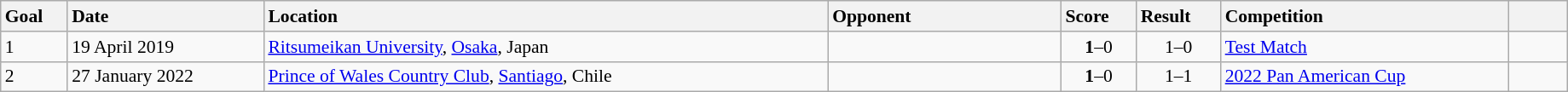<table class="wikitable sortable" style="font-size:90%" width=97%>
<tr>
<th style="width: 25px; text-align: left">Goal</th>
<th style="width: 100px; text-align: left">Date</th>
<th style="width: 300px; text-align: left">Location</th>
<th style="width: 120px; text-align: left">Opponent</th>
<th style="width: 30px; text-align: left">Score</th>
<th style="width: 30px; text-align: left">Result</th>
<th style="width: 150px; text-align: left">Competition</th>
<th style="width: 25px; text-align: left"></th>
</tr>
<tr>
<td>1</td>
<td>19 April 2019</td>
<td><a href='#'>Ritsumeikan University</a>, <a href='#'>Osaka</a>, Japan</td>
<td></td>
<td align="center"><strong>1</strong>–0</td>
<td align="center">1–0</td>
<td><a href='#'>Test Match</a></td>
<td></td>
</tr>
<tr>
<td>2</td>
<td>27 January 2022</td>
<td><a href='#'>Prince of Wales Country Club</a>, <a href='#'>Santiago</a>, Chile</td>
<td></td>
<td align="center"><strong>1</strong>–0</td>
<td align="center">1–1</td>
<td><a href='#'>2022 Pan American Cup</a></td>
<td></td>
</tr>
</table>
